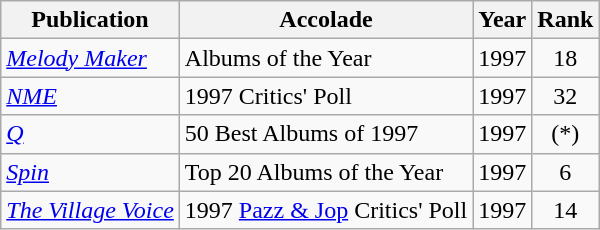<table class="wikitable">
<tr>
<th>Publication</th>
<th>Accolade</th>
<th>Year</th>
<th>Rank</th>
</tr>
<tr>
<td><em><a href='#'>Melody Maker</a></em></td>
<td>Albums of the Year</td>
<td>1997</td>
<td style="text-align:center;">18</td>
</tr>
<tr>
<td><em><a href='#'>NME</a></em></td>
<td>1997 Critics' Poll</td>
<td>1997</td>
<td style="text-align:center;">32</td>
</tr>
<tr>
<td><em><a href='#'>Q</a></em></td>
<td>50 Best Albums of 1997</td>
<td>1997</td>
<td style="text-align:center;">(*)</td>
</tr>
<tr>
<td><em><a href='#'>Spin</a></em></td>
<td>Top 20 Albums of the Year</td>
<td>1997</td>
<td style="text-align:center;">6</td>
</tr>
<tr>
<td><em><a href='#'>The Village Voice</a></em></td>
<td>1997 <a href='#'>Pazz & Jop</a> Critics' Poll</td>
<td>1997</td>
<td style="text-align:center;">14</td>
</tr>
</table>
